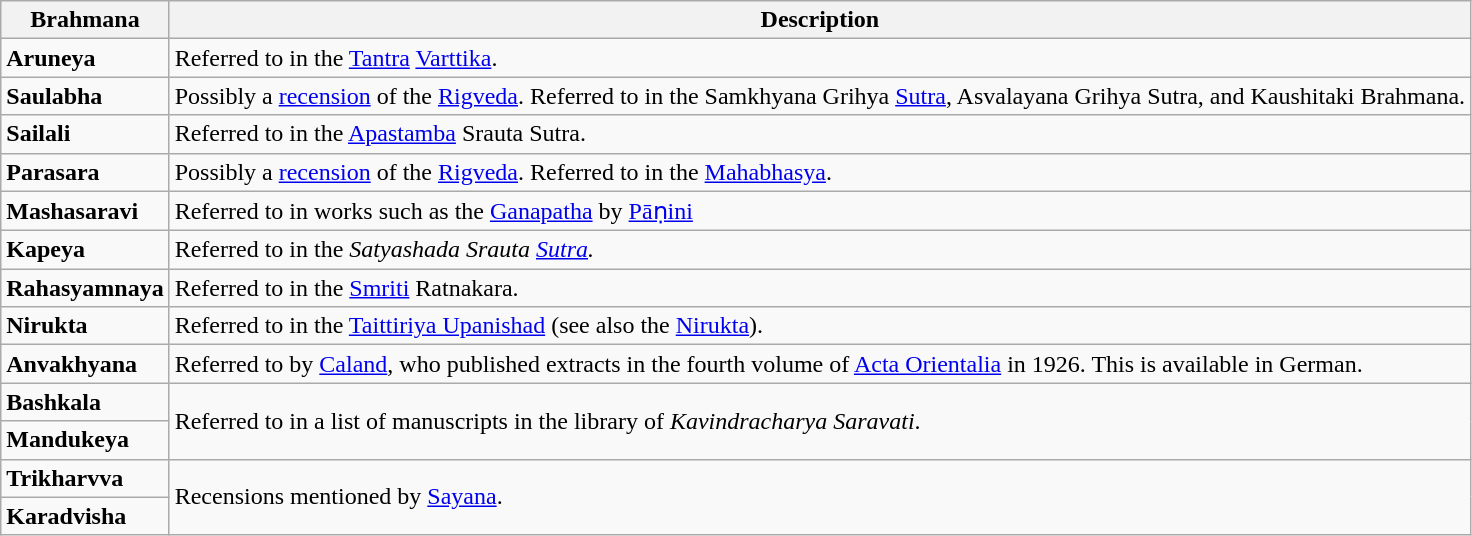<table class="wikitable">
<tr>
<th>Brahmana</th>
<th>Description</th>
</tr>
<tr>
<td><strong>Aruneya</strong></td>
<td>Referred to in the <a href='#'>Tantra</a> <a href='#'>Varttika</a>.</td>
</tr>
<tr>
<td><strong>Saulabha</strong></td>
<td>Possibly a <a href='#'>recension</a> of the <a href='#'>Rigveda</a>. Referred to in the Samkhyana Grihya <a href='#'>Sutra</a>, Asvalayana Grihya Sutra, and Kaushitaki Brahmana.</td>
</tr>
<tr>
<td><strong>Sailali</strong></td>
<td>Referred to in the <a href='#'>Apastamba</a> Srauta Sutra.</td>
</tr>
<tr>
<td><strong>Parasara</strong></td>
<td>Possibly a <a href='#'>recension</a> of the <a href='#'>Rigveda</a>. Referred to in the <a href='#'>Mahabhasya</a>.</td>
</tr>
<tr>
<td><strong>Mashasaravi</strong></td>
<td>Referred to in works such as the <a href='#'>Ganapatha</a> by <a href='#'>Pāṇini</a></td>
</tr>
<tr>
<td><strong>Kapeya</strong></td>
<td>Referred to in the <em>Satyashada Srauta <a href='#'>Sutra</a>.</em></td>
</tr>
<tr>
<td><strong>Rahasyamnaya</strong></td>
<td>Referred to in the <a href='#'>Smriti</a> Ratnakara.</td>
</tr>
<tr>
<td><strong>Nirukta</strong></td>
<td>Referred to in the <a href='#'>Taittiriya Upanishad</a> (see also the <a href='#'>Nirukta</a>).</td>
</tr>
<tr>
<td><strong>Anvakhyana</strong></td>
<td>Referred to by <a href='#'>Caland</a>, who published extracts in the fourth volume of <a href='#'>Acta Orientalia</a> in 1926. This is available in German.</td>
</tr>
<tr>
<td><strong>Bashkala</strong></td>
<td rowspan="2">Referred to in a list of manuscripts in the library of <em>Kavindracharya Saravati</em>.</td>
</tr>
<tr>
<td><strong>Mandukeya</strong></td>
</tr>
<tr>
<td><strong>Trikharvva</strong></td>
<td rowspan="2">Recensions mentioned by <a href='#'>Sayana</a>.</td>
</tr>
<tr>
<td><strong>Karadvisha</strong></td>
</tr>
</table>
